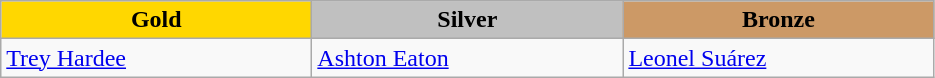<table class="wikitable" style="text-align:left">
<tr align="center">
<td width=200 bgcolor=gold><strong>Gold</strong></td>
<td width=200 bgcolor=silver><strong>Silver</strong></td>
<td width=200 bgcolor=CC9966><strong>Bronze</strong></td>
</tr>
<tr>
<td><a href='#'>Trey Hardee</a><br><em></em></td>
<td><a href='#'>Ashton Eaton</a><br><em></em></td>
<td><a href='#'>Leonel Suárez</a><br><em></em></td>
</tr>
</table>
